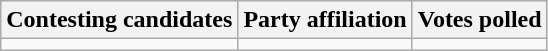<table class="wikitable sortable">
<tr>
<th>Contesting candidates</th>
<th>Party affiliation</th>
<th>Votes polled</th>
</tr>
<tr>
<td></td>
<td></td>
<td></td>
</tr>
</table>
